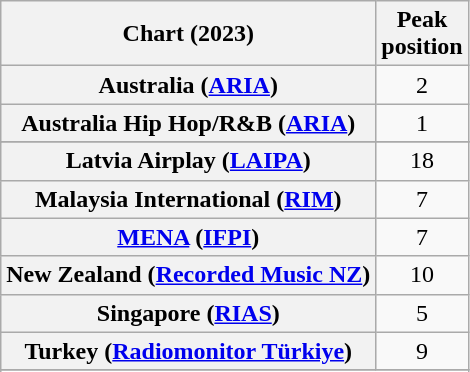<table class="wikitable sortable plainrowheaders" style="text-align:center">
<tr>
<th scope="col">Chart (2023)</th>
<th scope="col">Peak<br>position</th>
</tr>
<tr>
<th scope="row">Australia (<a href='#'>ARIA</a>)</th>
<td>2</td>
</tr>
<tr>
<th scope="row">Australia Hip Hop/R&B (<a href='#'>ARIA</a>)</th>
<td>1</td>
</tr>
<tr>
</tr>
<tr>
<th scope="row">Latvia Airplay (<a href='#'>LAIPA</a>)</th>
<td>18</td>
</tr>
<tr>
<th scope="row">Malaysia International (<a href='#'>RIM</a>)</th>
<td>7</td>
</tr>
<tr>
<th scope="row"><a href='#'>MENA</a> (<a href='#'>IFPI</a>)</th>
<td>7</td>
</tr>
<tr>
<th scope="row">New Zealand (<a href='#'>Recorded Music NZ</a>)</th>
<td>10</td>
</tr>
<tr>
<th scope="row">Singapore (<a href='#'>RIAS</a>)</th>
<td>5</td>
</tr>
<tr>
<th scope="row">Turkey (<a href='#'>Radiomonitor Türkiye</a>)</th>
<td>9</td>
</tr>
<tr>
</tr>
<tr>
</tr>
</table>
